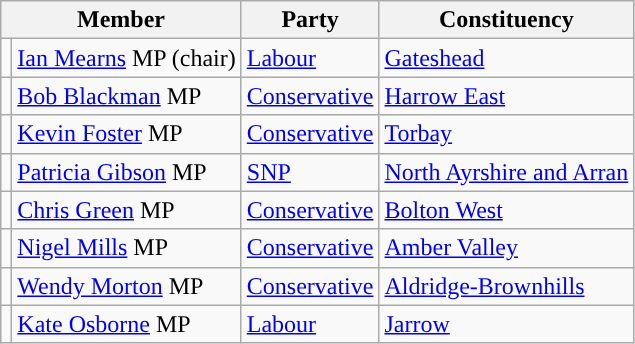<table class="wikitable">
<tr>
<th colspan="2" valign="top">Member</th>
<th valign="top">Party</th>
<th valign="top">Constituency</th>
</tr>
<tr>
<td style="color:inherit;background:"></td>
<td><a href='#'>Ian Mearns</a> MP (chair)</td>
<td><a href='#'>Labour</a></td>
<td><a href='#'>Gateshead</a></td>
</tr>
<tr>
<td style="color:inherit;background:"></td>
<td><a href='#'>Bob Blackman</a> MP</td>
<td><a href='#'>Conservative</a></td>
<td><a href='#'>Harrow East</a></td>
</tr>
<tr>
<td style="color:inherit;background:"></td>
<td><a href='#'>Kevin Foster</a> MP</td>
<td><a href='#'>Conservative</a></td>
<td><a href='#'>Torbay</a></td>
</tr>
<tr>
<td style="color:inherit;background:"></td>
<td><a href='#'>Patricia Gibson</a> MP</td>
<td><a href='#'>SNP</a></td>
<td><a href='#'>North Ayrshire and Arran</a></td>
</tr>
<tr>
<td style="color:inherit;background:"></td>
<td><a href='#'>Chris Green</a> MP</td>
<td><a href='#'>Conservative</a></td>
<td><a href='#'>Bolton West</a></td>
</tr>
<tr>
<td style="color:inherit;background:"></td>
<td><a href='#'>Nigel Mills</a> MP</td>
<td><a href='#'>Conservative</a></td>
<td><a href='#'>Amber Valley</a></td>
</tr>
<tr>
<td style="color:inherit;background:"></td>
<td><a href='#'>Wendy Morton</a> MP</td>
<td><a href='#'>Conservative</a></td>
<td><a href='#'>Aldridge-Brownhills</a></td>
</tr>
<tr>
<td style="color:inherit;background:"></td>
<td><a href='#'>Kate Osborne</a> MP</td>
<td><a href='#'>Labour</a></td>
<td><a href='#'>Jarrow</a></td>
</tr>
</table>
